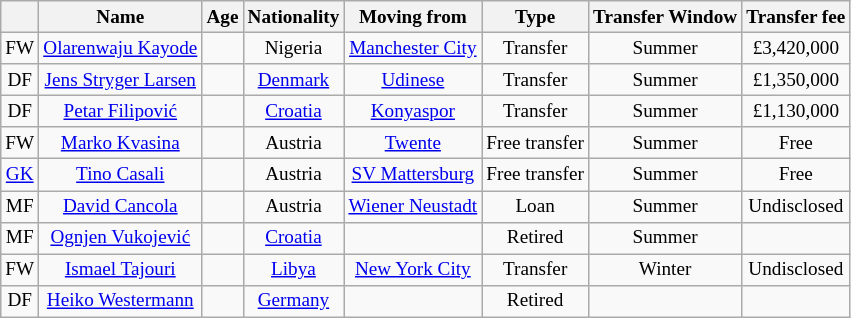<table class="wikitable" Style="text-align: center;font-size:80%">
<tr>
<th></th>
<th>Name</th>
<th>Age</th>
<th>Nationality</th>
<th>Moving from</th>
<th>Type</th>
<th>Transfer Window</th>
<th>Transfer fee</th>
</tr>
<tr>
<td>FW</td>
<td><a href='#'>Olarenwaju Kayode</a></td>
<td></td>
<td> Nigeria</td>
<td> <a href='#'>Manchester City</a></td>
<td>Transfer</td>
<td>Summer</td>
<td>£3,420,000</td>
</tr>
<tr>
<td>DF</td>
<td><a href='#'>Jens Stryger Larsen</a></td>
<td></td>
<td> <a href='#'>Denmark</a></td>
<td> <a href='#'>Udinese</a></td>
<td>Transfer</td>
<td>Summer</td>
<td>£1,350,000</td>
</tr>
<tr>
<td>DF</td>
<td><a href='#'>Petar Filipović</a></td>
<td></td>
<td> <a href='#'>Croatia</a></td>
<td> <a href='#'>Konyaspor</a></td>
<td>Transfer</td>
<td>Summer</td>
<td>£1,130,000</td>
</tr>
<tr>
<td>FW</td>
<td><a href='#'>Marko Kvasina</a></td>
<td></td>
<td> Austria</td>
<td> <a href='#'>Twente</a></td>
<td>Free transfer</td>
<td>Summer</td>
<td>Free</td>
</tr>
<tr>
<td><a href='#'>GK</a></td>
<td><a href='#'>Tino Casali</a></td>
<td></td>
<td> Austria</td>
<td><a href='#'>SV Mattersburg</a></td>
<td>Free transfer</td>
<td>Summer</td>
<td>Free</td>
</tr>
<tr>
<td>MF</td>
<td><a href='#'>David Cancola</a></td>
<td></td>
<td> Austria</td>
<td><a href='#'>Wiener Neustadt</a></td>
<td>Loan</td>
<td>Summer</td>
<td>Undisclosed</td>
</tr>
<tr>
<td>MF</td>
<td><a href='#'>Ognjen Vukojević</a></td>
<td></td>
<td> <a href='#'>Croatia</a></td>
<td></td>
<td>Retired</td>
<td>Summer</td>
<td></td>
</tr>
<tr>
<td>FW</td>
<td><a href='#'>Ismael Tajouri</a></td>
<td></td>
<td> <a href='#'>Libya</a></td>
<td> <a href='#'>New York City</a></td>
<td>Transfer</td>
<td>Winter</td>
<td>Undisclosed</td>
</tr>
<tr>
<td>DF</td>
<td><a href='#'>Heiko Westermann</a></td>
<td></td>
<td> <a href='#'>Germany</a></td>
<td></td>
<td>Retired</td>
<td></td>
<td></td>
</tr>
</table>
